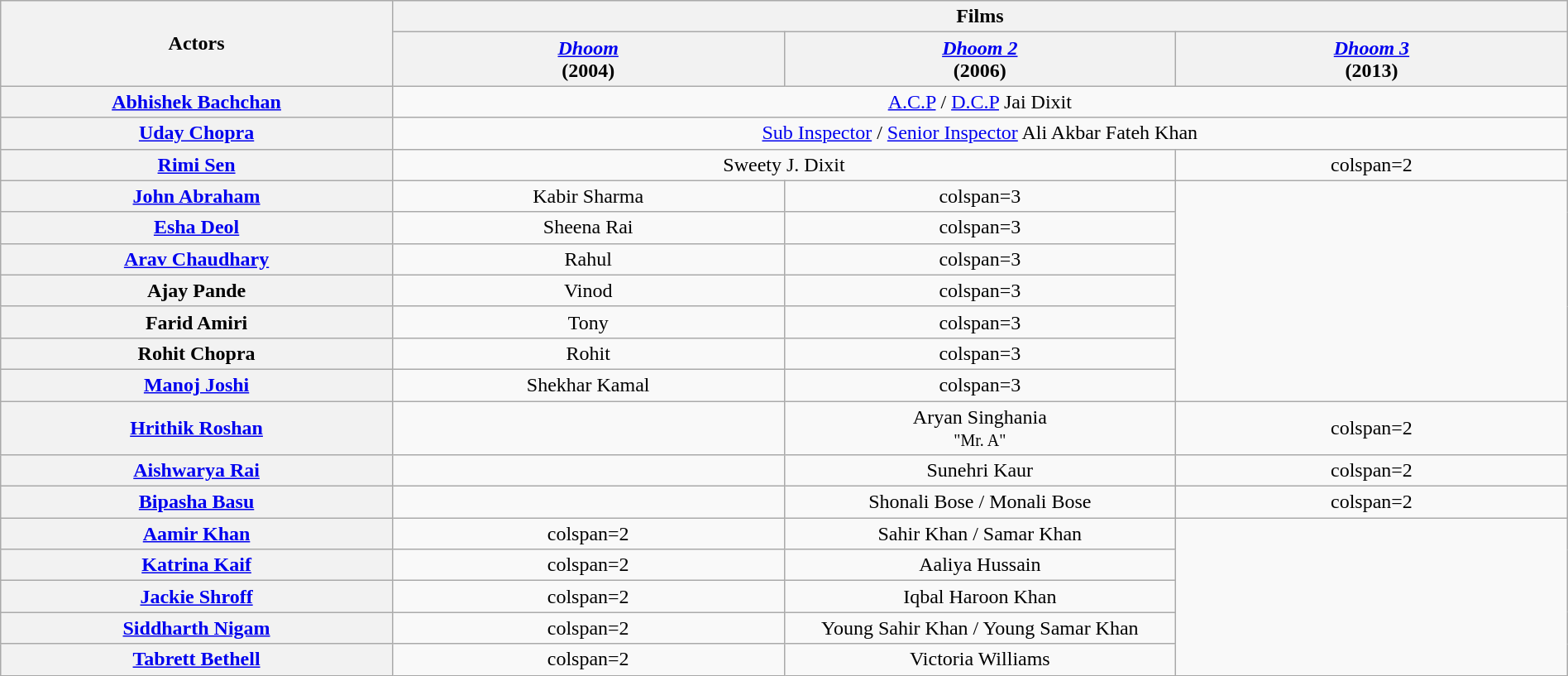<table class="wikitable" style="text-align:center; width:100%;">
<tr>
<th scope="col" rowspan="2" style="text-align:center;">Actors</th>
<th colspan="3" scope="col" style="text-align:center:">Films</th>
</tr>
<tr>
<th scope="col" style="width:25%"><em><a href='#'>Dhoom</a></em><br>(2004)</th>
<th scope="col" style="width:25%"><em><a href='#'>Dhoom 2</a></em><br>(2006)</th>
<th scope="col" style="width:25%"><em><a href='#'>Dhoom 3</a></em><br>(2013)</th>
</tr>
<tr>
<th><a href='#'>Abhishek Bachchan</a></th>
<td colspan="3"><a href='#'>A.C.P</a> / <a href='#'>D.C.P</a> Jai Dixit</td>
</tr>
<tr>
<th><a href='#'>Uday Chopra</a></th>
<td colspan="3"><a href='#'>Sub Inspector</a> / <a href='#'>Senior Inspector</a> Ali Akbar Fateh Khan</td>
</tr>
<tr>
<th><a href='#'>Rimi Sen</a></th>
<td colspan=2>Sweety J. Dixit</td>
<td>colspan=2 </td>
</tr>
<tr>
<th><a href='#'>John Abraham</a></th>
<td>Kabir Sharma</td>
<td>colspan=3 </td>
</tr>
<tr>
<th><a href='#'>Esha Deol</a></th>
<td>Sheena Rai</td>
<td>colspan=3 </td>
</tr>
<tr>
<th><a href='#'>Arav Chaudhary</a></th>
<td>Rahul</td>
<td>colspan=3 </td>
</tr>
<tr>
<th>Ajay Pande</th>
<td>Vinod</td>
<td>colspan=3 </td>
</tr>
<tr>
<th>Farid Amiri</th>
<td>Tony</td>
<td>colspan=3 </td>
</tr>
<tr>
<th>Rohit Chopra</th>
<td>Rohit</td>
<td>colspan=3 </td>
</tr>
<tr>
<th><a href='#'>Manoj Joshi</a></th>
<td>Shekhar Kamal</td>
<td>colspan=3 </td>
</tr>
<tr>
<th><a href='#'>Hrithik Roshan</a></th>
<td></td>
<td>Aryan Singhania<br><small>"Mr. A"</small></td>
<td>colspan=2 </td>
</tr>
<tr>
<th><a href='#'>Aishwarya Rai</a></th>
<td></td>
<td>Sunehri Kaur</td>
<td>colspan=2 </td>
</tr>
<tr>
<th><a href='#'>Bipasha Basu</a></th>
<td></td>
<td>Shonali Bose / Monali Bose</td>
<td>colspan=2 </td>
</tr>
<tr>
<th><a href='#'>Aamir Khan</a></th>
<td>colspan=2 </td>
<td>Sahir Khan / Samar Khan</td>
</tr>
<tr>
<th><a href='#'>Katrina Kaif</a></th>
<td>colspan=2 </td>
<td>Aaliya Hussain</td>
</tr>
<tr>
<th><a href='#'>Jackie Shroff</a></th>
<td>colspan=2 </td>
<td>Iqbal Haroon Khan</td>
</tr>
<tr>
<th><a href='#'>Siddharth Nigam</a></th>
<td>colspan=2 </td>
<td>Young Sahir Khan / Young Samar Khan</td>
</tr>
<tr>
<th><a href='#'>Tabrett Bethell</a></th>
<td>colspan=2 </td>
<td>Victoria Williams</td>
</tr>
</table>
